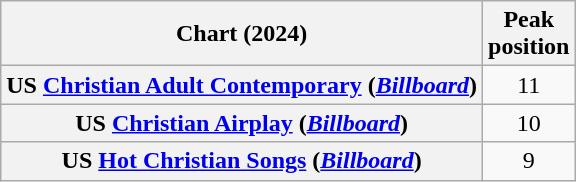<table class="wikitable sortable plainrowheaders" style="text-align:center">
<tr>
<th scope="col">Chart (2024)</th>
<th scope="col">Peak<br>position</th>
</tr>
<tr>
<th scope="row">US <a href='#'>Christian Adult Contemporary</a> (<em><a href='#'>Billboard</a></em>)</th>
<td>11</td>
</tr>
<tr>
<th scope="row">US <a href='#'>Christian Airplay</a> (<em><a href='#'>Billboard</a></em>)</th>
<td>10</td>
</tr>
<tr>
<th scope="row">US <a href='#'>Hot Christian Songs</a> (<em><a href='#'>Billboard</a></em>)</th>
<td>9</td>
</tr>
</table>
